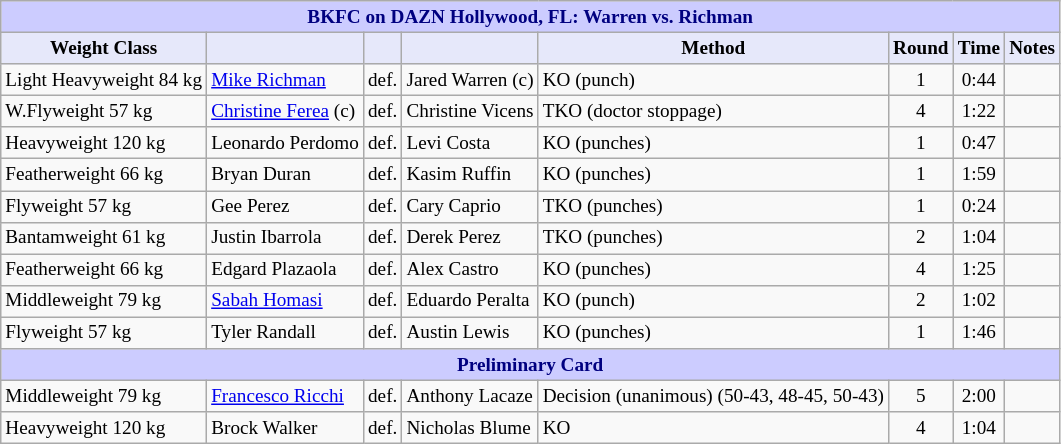<table class="wikitable" style="font-size: 80%;">
<tr>
<th colspan="8" style="background-color: #ccf; color: #000080; text-align: center;"><strong>BKFC on DAZN Hollywood, FL: Warren vs. Richman</strong></th>
</tr>
<tr>
<th colspan="1" style="background-color: #E6E8FA; color: #000000; text-align: center;">Weight Class</th>
<th colspan="1" style="background-color: #E6E8FA; color: #000000; text-align: center;"></th>
<th colspan="1" style="background-color: #E6E8FA; color: #000000; text-align: center;"></th>
<th colspan="1" style="background-color: #E6E8FA; color: #000000; text-align: center;"></th>
<th colspan="1" style="background-color: #E6E8FA; color: #000000; text-align: center;">Method</th>
<th colspan="1" style="background-color: #E6E8FA; color: #000000; text-align: center;">Round</th>
<th colspan="1" style="background-color: #E6E8FA; color: #000000; text-align: center;">Time</th>
<th colspan="1" style="background-color: #E6E8FA; color: #000000; text-align: center;">Notes</th>
</tr>
<tr>
<td>Light Heavyweight 84 kg</td>
<td> <a href='#'>Mike Richman</a></td>
<td>def.</td>
<td> Jared Warren (c)</td>
<td>KO (punch)</td>
<td align="center">1</td>
<td align="center">0:44</td>
<td></td>
</tr>
<tr>
<td>W.Flyweight 57 kg</td>
<td> <a href='#'>Christine Ferea</a> (c)</td>
<td>def.</td>
<td> Christine Vicens</td>
<td>TKO (doctor stoppage)</td>
<td align="center">4</td>
<td align="center">1:22</td>
<td></td>
</tr>
<tr>
<td>Heavyweight 120 kg</td>
<td> Leonardo Perdomo</td>
<td>def.</td>
<td> Levi Costa</td>
<td>KO (punches)</td>
<td align="center">1</td>
<td align="center">0:47</td>
<td></td>
</tr>
<tr>
<td>Featherweight 66 kg</td>
<td> Bryan Duran</td>
<td>def.</td>
<td> Kasim Ruffin</td>
<td>KO (punches)</td>
<td align="center">1</td>
<td align="center">1:59</td>
<td></td>
</tr>
<tr>
<td>Flyweight 57 kg</td>
<td> Gee Perez</td>
<td>def.</td>
<td> Cary Caprio</td>
<td>TKO (punches)</td>
<td align="center">1</td>
<td align="center">0:24</td>
<td></td>
</tr>
<tr>
<td>Bantamweight 61 kg</td>
<td> Justin Ibarrola</td>
<td>def.</td>
<td> Derek Perez</td>
<td>TKO (punches)</td>
<td align="center">2</td>
<td align="center">1:04</td>
<td></td>
</tr>
<tr>
<td>Featherweight 66 kg</td>
<td> Edgard Plazaola</td>
<td>def.</td>
<td> Alex Castro</td>
<td>KO (punches)</td>
<td align="center">4</td>
<td align="center">1:25</td>
<td></td>
</tr>
<tr>
<td>Middleweight 79 kg</td>
<td> <a href='#'>Sabah Homasi</a></td>
<td>def.</td>
<td> Eduardo Peralta</td>
<td>KO (punch)</td>
<td align="center">2</td>
<td align="center">1:02</td>
<td></td>
</tr>
<tr>
<td>Flyweight 57 kg</td>
<td> Tyler Randall</td>
<td>def.</td>
<td> Austin Lewis</td>
<td>KO (punches)</td>
<td align="center">1</td>
<td align="center">1:46</td>
<td></td>
</tr>
<tr>
<th colspan="8" style="background-color: #ccf; color: #000080; text-align: center;"><strong>Preliminary Card</strong></th>
</tr>
<tr>
<td>Middleweight 79 kg</td>
<td> <a href='#'>Francesco Ricchi</a></td>
<td>def.</td>
<td> Anthony Lacaze</td>
<td>Decision (unanimous) (50-43, 48-45, 50-43)</td>
<td align="center">5</td>
<td align="center">2:00</td>
<td></td>
</tr>
<tr>
<td>Heavyweight 120 kg</td>
<td> Brock Walker</td>
<td>def.</td>
<td> Nicholas Blume</td>
<td>KO</td>
<td align="center">4</td>
<td align="center">1:04</td>
<td></td>
</tr>
</table>
